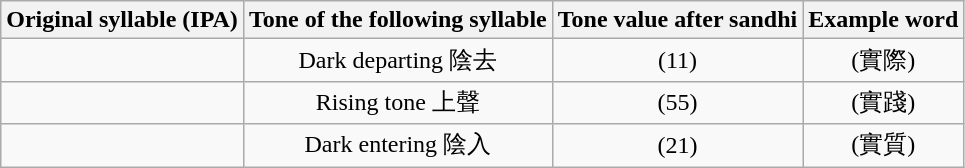<table class="wikitable" style="text-align:center">
<tr>
<th>Original syllable (IPA)</th>
<th>Tone of the following syllable</th>
<th>Tone value after sandhi</th>
<th>Example word</th>
</tr>
<tr>
<td></td>
<td>Dark departing 陰去</td>
<td> (11)</td>
<td> (實際)</td>
</tr>
<tr>
<td></td>
<td>Rising tone 上聲</td>
<td> (55)</td>
<td> (實踐)</td>
</tr>
<tr>
<td></td>
<td>Dark entering 陰入</td>
<td> (21)</td>
<td> (實質)</td>
</tr>
</table>
